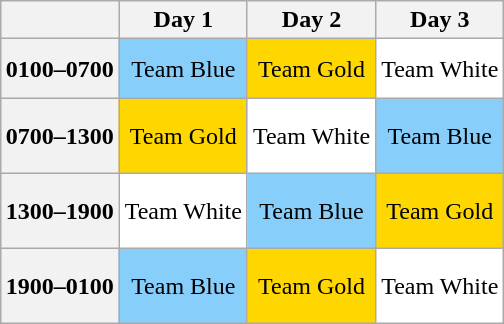<table class="wikitable" style="margin-left: auto; margin-right: auto; border: none; text-align: center;">
<tr>
<th></th>
<th>Day 1</th>
<th>Day 2</th>
<th>Day 3</th>
</tr>
<tr style="height:40px;">
<th>0100–0700</th>
<td bgcolor="lightskyblue">Team Blue</td>
<td bgcolor="gold">Team Gold</td>
<td bgcolor="white">Team White</td>
</tr>
<tr style="height:50px;">
<th>0700–1300</th>
<td bgcolor="gold">Team Gold</td>
<td bgcolor="white">Team White</td>
<td bgcolor="lightskyblue">Team Blue</td>
</tr>
<tr style="height:50px;">
<th>1300–1900</th>
<td bgcolor="white">Team White</td>
<td bgcolor="lightskyblue">Team Blue</td>
<td bgcolor="gold">Team Gold</td>
</tr>
<tr style="height:50px;">
<th>1900–0100</th>
<td bgcolor="lightskyblue">Team Blue</td>
<td bgcolor="gold">Team Gold</td>
<td bgcolor="white">Team White</td>
</tr>
</table>
